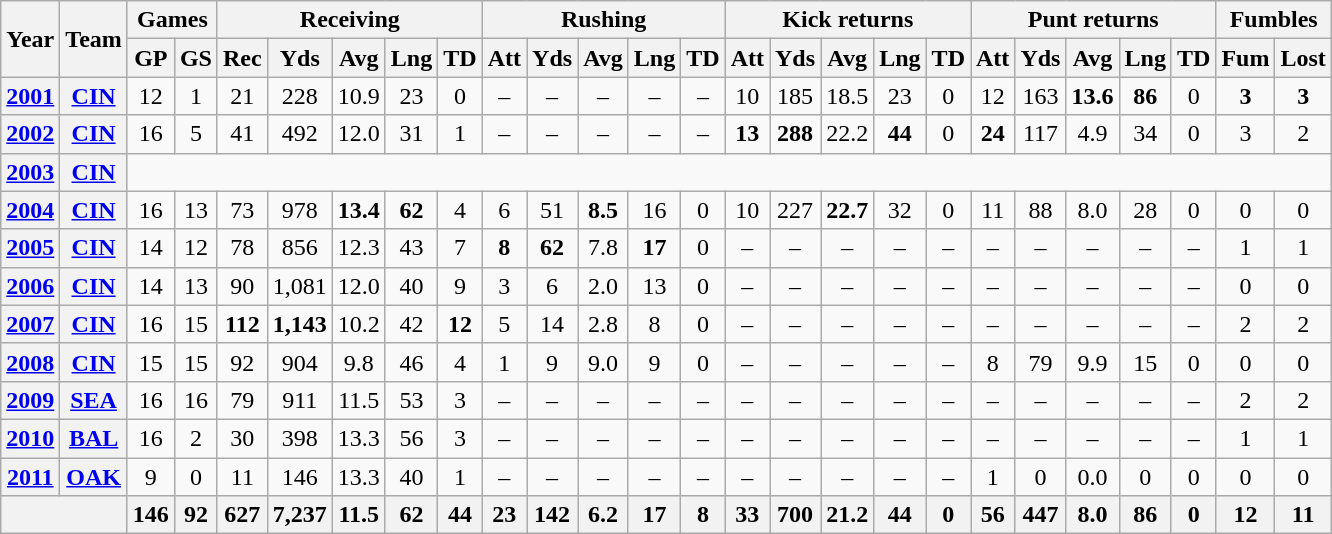<table class="wikitable" style="text-align:center;">
<tr>
<th rowspan="2">Year</th>
<th rowspan="2">Team</th>
<th colspan="2">Games</th>
<th colspan="5">Receiving</th>
<th colspan="5">Rushing</th>
<th colspan="5">Kick returns</th>
<th colspan="5">Punt returns</th>
<th colspan="2">Fumbles</th>
</tr>
<tr>
<th>GP</th>
<th>GS</th>
<th>Rec</th>
<th>Yds</th>
<th>Avg</th>
<th>Lng</th>
<th>TD</th>
<th>Att</th>
<th>Yds</th>
<th>Avg</th>
<th>Lng</th>
<th>TD</th>
<th>Att</th>
<th>Yds</th>
<th>Avg</th>
<th>Lng</th>
<th>TD</th>
<th>Att</th>
<th>Yds</th>
<th>Avg</th>
<th>Lng</th>
<th>TD</th>
<th>Fum</th>
<th>Lost</th>
</tr>
<tr>
<th><a href='#'>2001</a></th>
<th><a href='#'>CIN</a></th>
<td>12</td>
<td>1</td>
<td>21</td>
<td>228</td>
<td>10.9</td>
<td>23</td>
<td>0</td>
<td>–</td>
<td>–</td>
<td>–</td>
<td>–</td>
<td>–</td>
<td>10</td>
<td>185</td>
<td>18.5</td>
<td>23</td>
<td>0</td>
<td>12</td>
<td>163</td>
<td><strong>13.6</strong></td>
<td><strong>86</strong></td>
<td>0</td>
<td><strong>3</strong></td>
<td><strong>3</strong></td>
</tr>
<tr>
<th><a href='#'>2002</a></th>
<th><a href='#'>CIN</a></th>
<td>16</td>
<td>5</td>
<td>41</td>
<td>492</td>
<td>12.0</td>
<td>31</td>
<td>1</td>
<td>–</td>
<td>–</td>
<td>–</td>
<td>–</td>
<td>–</td>
<td><strong>13</strong></td>
<td><strong>288</strong></td>
<td>22.2</td>
<td><strong>44</strong></td>
<td>0</td>
<td><strong>24</strong></td>
<td>117</td>
<td>4.9</td>
<td>34</td>
<td>0</td>
<td>3</td>
<td>2</td>
</tr>
<tr>
<th><a href='#'>2003</a></th>
<th><a href='#'>CIN</a></th>
<td colspan="24"></td>
</tr>
<tr>
<th><a href='#'>2004</a></th>
<th><a href='#'>CIN</a></th>
<td>16</td>
<td>13</td>
<td>73</td>
<td>978</td>
<td><strong>13.4</strong></td>
<td><strong>62</strong></td>
<td>4</td>
<td>6</td>
<td>51</td>
<td><strong>8.5</strong></td>
<td>16</td>
<td>0</td>
<td>10</td>
<td>227</td>
<td><strong>22.7</strong></td>
<td>32</td>
<td>0</td>
<td>11</td>
<td>88</td>
<td>8.0</td>
<td>28</td>
<td>0</td>
<td>0</td>
<td>0</td>
</tr>
<tr>
<th><a href='#'>2005</a></th>
<th><a href='#'>CIN</a></th>
<td>14</td>
<td>12</td>
<td>78</td>
<td>856</td>
<td>12.3</td>
<td>43</td>
<td>7</td>
<td><strong>8</strong></td>
<td><strong>62</strong></td>
<td>7.8</td>
<td><strong>17</strong></td>
<td>0</td>
<td>–</td>
<td>–</td>
<td>–</td>
<td>–</td>
<td>–</td>
<td>–</td>
<td>–</td>
<td>–</td>
<td>–</td>
<td>–</td>
<td>1</td>
<td>1</td>
</tr>
<tr>
<th><a href='#'>2006</a></th>
<th><a href='#'>CIN</a></th>
<td>14</td>
<td>13</td>
<td>90</td>
<td>1,081</td>
<td>12.0</td>
<td>40</td>
<td>9</td>
<td>3</td>
<td>6</td>
<td>2.0</td>
<td>13</td>
<td>0</td>
<td>–</td>
<td>–</td>
<td>–</td>
<td>–</td>
<td>–</td>
<td>–</td>
<td>–</td>
<td>–</td>
<td>–</td>
<td>–</td>
<td>0</td>
<td>0</td>
</tr>
<tr>
<th><a href='#'>2007</a></th>
<th><a href='#'>CIN</a></th>
<td>16</td>
<td>15</td>
<td><strong>112</strong></td>
<td><strong>1,143</strong></td>
<td>10.2</td>
<td>42</td>
<td><strong>12</strong></td>
<td>5</td>
<td>14</td>
<td>2.8</td>
<td>8</td>
<td>0</td>
<td>–</td>
<td>–</td>
<td>–</td>
<td>–</td>
<td>–</td>
<td>–</td>
<td>–</td>
<td>–</td>
<td>–</td>
<td>–</td>
<td>2</td>
<td>2</td>
</tr>
<tr>
<th><a href='#'>2008</a></th>
<th><a href='#'>CIN</a></th>
<td>15</td>
<td>15</td>
<td>92</td>
<td>904</td>
<td>9.8</td>
<td>46</td>
<td>4</td>
<td>1</td>
<td>9</td>
<td>9.0</td>
<td>9</td>
<td>0</td>
<td>–</td>
<td>–</td>
<td>–</td>
<td>–</td>
<td>–</td>
<td>8</td>
<td>79</td>
<td>9.9</td>
<td>15</td>
<td>0</td>
<td>0</td>
<td>0</td>
</tr>
<tr>
<th><a href='#'>2009</a></th>
<th><a href='#'>SEA</a></th>
<td>16</td>
<td>16</td>
<td>79</td>
<td>911</td>
<td>11.5</td>
<td>53</td>
<td>3</td>
<td>–</td>
<td>–</td>
<td>–</td>
<td>–</td>
<td>–</td>
<td>–</td>
<td>–</td>
<td>–</td>
<td>–</td>
<td>–</td>
<td>–</td>
<td>–</td>
<td>–</td>
<td>–</td>
<td>–</td>
<td>2</td>
<td>2</td>
</tr>
<tr>
<th><a href='#'>2010</a></th>
<th><a href='#'>BAL</a></th>
<td>16</td>
<td>2</td>
<td>30</td>
<td>398</td>
<td>13.3</td>
<td>56</td>
<td>3</td>
<td>–</td>
<td>–</td>
<td>–</td>
<td>–</td>
<td>–</td>
<td>–</td>
<td>–</td>
<td>–</td>
<td>–</td>
<td>–</td>
<td>–</td>
<td>–</td>
<td>–</td>
<td>–</td>
<td>–</td>
<td>1</td>
<td>1</td>
</tr>
<tr>
<th><a href='#'>2011</a></th>
<th><a href='#'>OAK</a></th>
<td>9</td>
<td>0</td>
<td>11</td>
<td>146</td>
<td>13.3</td>
<td>40</td>
<td>1</td>
<td>–</td>
<td>–</td>
<td>–</td>
<td>–</td>
<td>–</td>
<td>–</td>
<td>–</td>
<td>–</td>
<td>–</td>
<td>–</td>
<td>1</td>
<td>0</td>
<td>0.0</td>
<td>0</td>
<td>0</td>
<td>0</td>
<td>0</td>
</tr>
<tr>
<th colspan="2"></th>
<th>146</th>
<th>92</th>
<th>627</th>
<th>7,237</th>
<th>11.5</th>
<th>62</th>
<th>44</th>
<th>23</th>
<th>142</th>
<th>6.2</th>
<th>17</th>
<th>8</th>
<th>33</th>
<th>700</th>
<th>21.2</th>
<th>44</th>
<th>0</th>
<th>56</th>
<th>447</th>
<th>8.0</th>
<th>86</th>
<th>0</th>
<th>12</th>
<th>11</th>
</tr>
</table>
